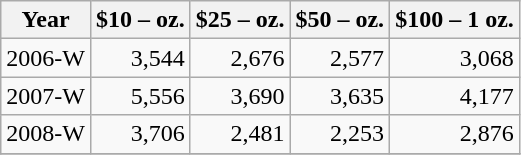<table class="wikitable collapsible sortable">
<tr>
<th>Year</th>
<th>$10 –  oz.</th>
<th>$25 –  oz.</th>
<th>$50 –  oz.</th>
<th>$100 – 1 oz.</th>
</tr>
<tr>
<td>2006-W</td>
<td align="right">3,544</td>
<td align="right">2,676</td>
<td align="right">2,577</td>
<td align="right">3,068</td>
</tr>
<tr>
<td>2007-W</td>
<td align="right">5,556</td>
<td align="right">3,690</td>
<td align="right">3,635</td>
<td align="right">4,177</td>
</tr>
<tr>
<td>2008-W</td>
<td align="right">3,706</td>
<td align="right">2,481</td>
<td align="right">2,253</td>
<td align="right">2,876</td>
</tr>
<tr>
</tr>
</table>
